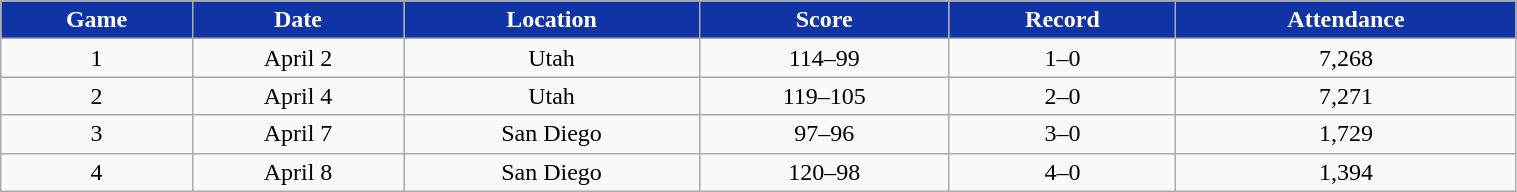<table class="wikitable" style="width:80%;">
<tr style="text-align:center; background:#1034A6; color:#FFFFFF;">
<td><strong>Game</strong></td>
<td><strong>Date</strong></td>
<td><strong>Location</strong></td>
<td><strong>Score</strong></td>
<td><strong>Record</strong></td>
<td><strong>Attendance</strong></td>
</tr>
<tr style="text-align:center;" bgcolor="">
<td>1</td>
<td>April 2</td>
<td>Utah</td>
<td>114–99</td>
<td>1–0</td>
<td>7,268</td>
</tr>
<tr style="text-align:center;" bgcolor="">
<td>2</td>
<td>April 4</td>
<td>Utah</td>
<td>119–105</td>
<td>2–0</td>
<td>7,271</td>
</tr>
<tr style="text-align:center;" bgcolor="">
<td>3</td>
<td>April 7</td>
<td>San Diego</td>
<td>97–96</td>
<td>3–0</td>
<td>1,729</td>
</tr>
<tr style="text-align:center;" bgcolor="">
<td>4</td>
<td>April 8</td>
<td>San Diego</td>
<td>120–98</td>
<td>4–0</td>
<td>1,394</td>
</tr>
</table>
